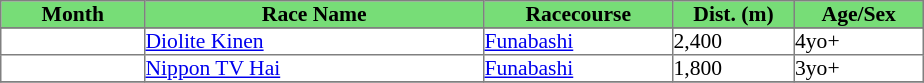<table class = "sortable" | border="1" cellpadding="0" style="border-collapse: collapse; font-size:90%">
<tr bgcolor="#77dd77" align="center">
<th>Month</th>
<th>Race Name</th>
<th>Racecourse</th>
<th>Dist. (m)</th>
<th>Age/Sex</th>
</tr>
<tr>
</tr>
<tr>
<td width=95px></td>
<td width=225px><a href='#'>Diolite Kinen</a></td>
<td width=125px><a href='#'>Funabashi</a></td>
<td width=80px>2,400</td>
<td width=85px>4yo+</td>
</tr>
<tr>
<td width=95px></td>
<td width=225px><a href='#'>Nippon TV Hai</a></td>
<td width=125px><a href='#'>Funabashi</a></td>
<td width=80px>1,800</td>
<td width=85px>3yo+</td>
</tr>
<tr>
</tr>
</table>
